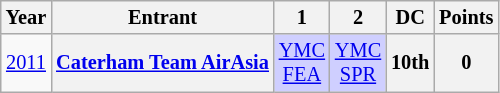<table class="wikitable" style="text-align:center; font-size:85%">
<tr>
<th>Year</th>
<th>Entrant</th>
<th>1</th>
<th>2</th>
<th>DC</th>
<th>Points</th>
</tr>
<tr>
<td><a href='#'>2011</a></td>
<th nowrap><a href='#'>Caterham Team AirAsia</a></th>
<td style="background:#CFCFFF;"><a href='#'>YMC<br>FEA</a><br></td>
<td style="background:#CFCFFF;"><a href='#'>YMC<br>SPR</a><br></td>
<th>10th</th>
<th>0</th>
</tr>
</table>
